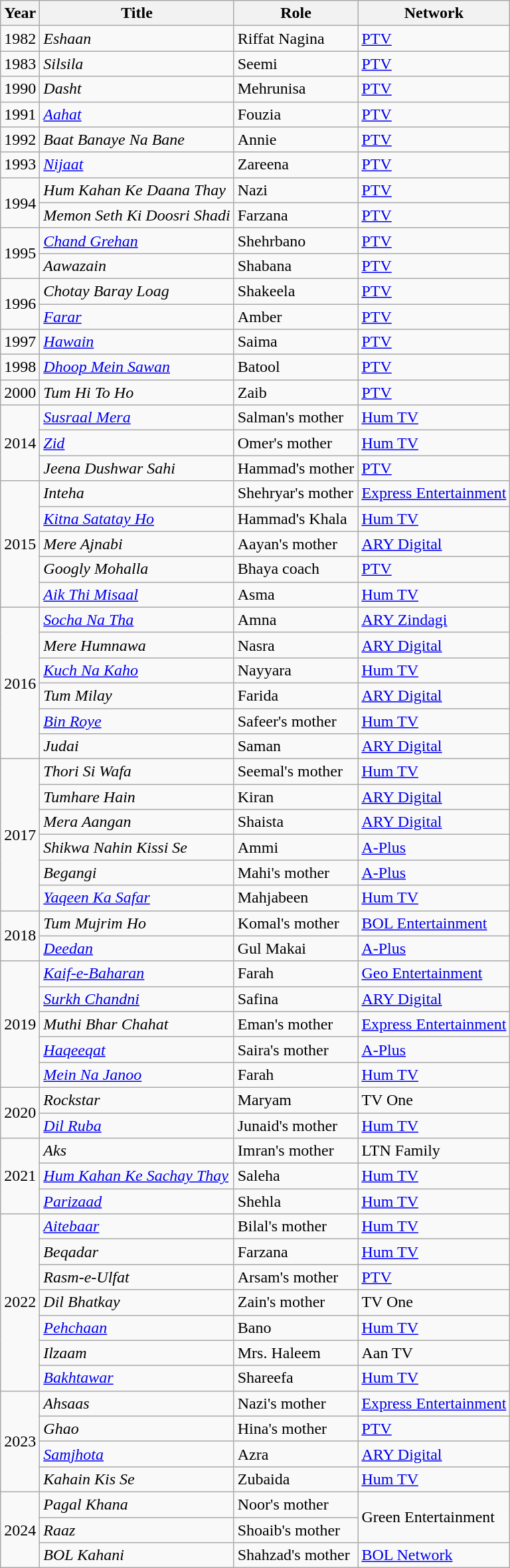<table class="wikitable sortable plainrowheaders">
<tr style="text-align:center;">
<th scope="col">Year</th>
<th scope="col">Title</th>
<th scope="col">Role</th>
<th scope="col">Network</th>
</tr>
<tr>
<td>1982</td>
<td><em>Eshaan</em></td>
<td>Riffat Nagina</td>
<td><a href='#'>PTV</a></td>
</tr>
<tr>
<td>1983</td>
<td><em>Silsila</em></td>
<td>Seemi</td>
<td><a href='#'>PTV</a></td>
</tr>
<tr>
<td>1990</td>
<td><em>Dasht</em></td>
<td>Mehrunisa</td>
<td><a href='#'>PTV</a></td>
</tr>
<tr>
<td>1991</td>
<td><em><a href='#'>Aahat</a></em></td>
<td>Fouzia</td>
<td><a href='#'>PTV</a></td>
</tr>
<tr>
<td>1992</td>
<td><em>Baat Banaye Na Bane</em></td>
<td>Annie</td>
<td><a href='#'>PTV</a></td>
</tr>
<tr>
<td>1993</td>
<td><em><a href='#'>Nijaat</a></em></td>
<td>Zareena</td>
<td><a href='#'>PTV</a></td>
</tr>
<tr>
<td rowspan="2">1994</td>
<td><em>Hum Kahan Ke Daana Thay</em></td>
<td>Nazi</td>
<td><a href='#'>PTV</a></td>
</tr>
<tr>
<td><em>Memon Seth Ki Doosri Shadi</em></td>
<td>Farzana</td>
<td><a href='#'>PTV</a></td>
</tr>
<tr>
<td rowspan="2">1995</td>
<td><em><a href='#'>Chand Grehan</a></em></td>
<td>Shehrbano</td>
<td><a href='#'>PTV</a></td>
</tr>
<tr>
<td><em>Aawazain</em></td>
<td>Shabana</td>
<td><a href='#'>PTV</a></td>
</tr>
<tr>
<td rowspan="2">1996</td>
<td><em>Chotay Baray Loag</em></td>
<td>Shakeela</td>
<td><a href='#'>PTV</a></td>
</tr>
<tr>
<td><em><a href='#'>Farar</a></em></td>
<td>Amber</td>
<td><a href='#'>PTV</a></td>
</tr>
<tr>
<td>1997</td>
<td><em><a href='#'>Hawain</a></em></td>
<td>Saima</td>
<td><a href='#'>PTV</a></td>
</tr>
<tr>
<td>1998</td>
<td><em><a href='#'>Dhoop Mein Sawan</a></em></td>
<td>Batool</td>
<td><a href='#'>PTV</a></td>
</tr>
<tr>
<td>2000</td>
<td><em>Tum Hi To Ho</em></td>
<td>Zaib</td>
<td><a href='#'>PTV</a></td>
</tr>
<tr>
<td rowspan="3">2014</td>
<td><em><a href='#'>Susraal Mera</a></em></td>
<td>Salman's mother</td>
<td><a href='#'>Hum TV</a></td>
</tr>
<tr>
<td><em><a href='#'>Zid</a></em></td>
<td>Omer's mother</td>
<td><a href='#'>Hum TV</a></td>
</tr>
<tr>
<td><em>Jeena Dushwar Sahi</em></td>
<td>Hammad's mother</td>
<td><a href='#'>PTV</a></td>
</tr>
<tr>
<td rowspan="5">2015</td>
<td><em>Inteha</em></td>
<td>Shehryar's mother</td>
<td><a href='#'>Express Entertainment</a></td>
</tr>
<tr>
<td><em><a href='#'>Kitna Satatay Ho</a></em></td>
<td>Hammad's Khala</td>
<td><a href='#'>Hum TV</a></td>
</tr>
<tr>
<td><em>Mere Ajnabi</em></td>
<td>Aayan's mother</td>
<td><a href='#'>ARY Digital</a></td>
</tr>
<tr>
<td><em>Googly Mohalla</em></td>
<td>Bhaya coach</td>
<td><a href='#'>PTV</a></td>
</tr>
<tr>
<td><em><a href='#'>Aik Thi Misaal</a></em></td>
<td>Asma</td>
<td><a href='#'>Hum TV</a></td>
</tr>
<tr>
<td rowspan="6">2016</td>
<td><em><a href='#'>Socha Na Tha</a></em></td>
<td>Amna</td>
<td><a href='#'>ARY Zindagi</a></td>
</tr>
<tr>
<td><em>Mere Humnawa</em></td>
<td>Nasra</td>
<td><a href='#'>ARY Digital</a></td>
</tr>
<tr>
<td><em><a href='#'>Kuch Na Kaho</a></em></td>
<td>Nayyara</td>
<td><a href='#'>Hum TV</a></td>
</tr>
<tr>
<td><em>Tum Milay</em></td>
<td>Farida</td>
<td><a href='#'>ARY Digital</a></td>
</tr>
<tr>
<td><em><a href='#'>Bin Roye</a></em></td>
<td>Safeer's mother</td>
<td><a href='#'>Hum TV</a></td>
</tr>
<tr>
<td><em>Judai</em></td>
<td>Saman</td>
<td><a href='#'>ARY Digital</a></td>
</tr>
<tr>
<td rowspan="6">2017</td>
<td><em>Thori Si Wafa</em></td>
<td>Seemal's mother</td>
<td><a href='#'>Hum TV</a></td>
</tr>
<tr>
<td><em>Tumhare Hain</em></td>
<td>Kiran</td>
<td><a href='#'>ARY Digital</a></td>
</tr>
<tr>
<td><em>Mera Aangan</em></td>
<td>Shaista</td>
<td><a href='#'>ARY Digital</a></td>
</tr>
<tr>
<td><em>Shikwa Nahin Kissi Se</em></td>
<td>Ammi</td>
<td><a href='#'>A-Plus</a></td>
</tr>
<tr>
<td><em>Begangi</em></td>
<td>Mahi's mother</td>
<td><a href='#'>A-Plus</a></td>
</tr>
<tr>
<td><em><a href='#'>Yaqeen Ka Safar</a></em></td>
<td>Mahjabeen</td>
<td><a href='#'>Hum TV</a></td>
</tr>
<tr>
<td rowspan="2">2018</td>
<td><em>Tum Mujrim Ho</em></td>
<td>Komal's mother</td>
<td><a href='#'>BOL Entertainment</a></td>
</tr>
<tr>
<td><em><a href='#'>Deedan</a></em></td>
<td>Gul Makai</td>
<td><a href='#'>A-Plus</a></td>
</tr>
<tr>
<td rowspan="5">2019</td>
<td><em><a href='#'>Kaif-e-Baharan</a></em></td>
<td>Farah</td>
<td><a href='#'>Geo Entertainment</a></td>
</tr>
<tr>
<td><em><a href='#'>Surkh Chandni</a></em></td>
<td>Safina</td>
<td><a href='#'>ARY Digital</a></td>
</tr>
<tr>
<td><em>Muthi Bhar Chahat</em></td>
<td>Eman's mother</td>
<td><a href='#'>Express Entertainment</a></td>
</tr>
<tr>
<td><em><a href='#'>Haqeeqat</a></em></td>
<td>Saira's mother</td>
<td><a href='#'>A-Plus</a></td>
</tr>
<tr>
<td><em><a href='#'>Mein Na Janoo</a></em></td>
<td>Farah</td>
<td><a href='#'>Hum TV</a></td>
</tr>
<tr>
<td rowspan="2">2020</td>
<td><em>Rockstar</em></td>
<td>Maryam</td>
<td>TV One</td>
</tr>
<tr>
<td><em><a href='#'>Dil Ruba</a></em></td>
<td>Junaid's mother</td>
<td><a href='#'>Hum TV</a></td>
</tr>
<tr>
<td rowspan="3">2021</td>
<td><em>Aks</em></td>
<td>Imran's mother</td>
<td>LTN Family</td>
</tr>
<tr>
<td><em><a href='#'>Hum Kahan Ke Sachay Thay</a></em></td>
<td>Saleha</td>
<td><a href='#'>Hum TV</a></td>
</tr>
<tr>
<td><em><a href='#'>Parizaad</a></em></td>
<td>Shehla</td>
<td><a href='#'>Hum TV</a></td>
</tr>
<tr>
<td rowspan="7">2022</td>
<td><em><a href='#'>Aitebaar</a></em></td>
<td>Bilal's mother</td>
<td><a href='#'>Hum TV</a></td>
</tr>
<tr>
<td><em>Beqadar</em></td>
<td>Farzana</td>
<td><a href='#'>Hum TV</a></td>
</tr>
<tr>
<td><em>Rasm-e-Ulfat</em></td>
<td>Arsam's mother</td>
<td><a href='#'>PTV</a></td>
</tr>
<tr>
<td><em>Dil Bhatkay</em></td>
<td>Zain's mother</td>
<td>TV One</td>
</tr>
<tr>
<td><em><a href='#'>Pehchaan</a></em></td>
<td>Bano</td>
<td><a href='#'>Hum TV</a></td>
</tr>
<tr>
<td><em>Ilzaam</em></td>
<td>Mrs. Haleem</td>
<td>Aan TV</td>
</tr>
<tr>
<td><em><a href='#'>Bakhtawar</a></em></td>
<td>Shareefa</td>
<td><a href='#'>Hum TV</a></td>
</tr>
<tr>
<td rowspan="4">2023</td>
<td><em>Ahsaas</em></td>
<td>Nazi's mother</td>
<td><a href='#'>Express Entertainment</a></td>
</tr>
<tr>
<td><em>Ghao</em></td>
<td>Hina's mother</td>
<td><a href='#'>PTV</a></td>
</tr>
<tr>
<td><em><a href='#'>Samjhota</a></em></td>
<td>Azra</td>
<td><a href='#'>ARY Digital</a></td>
</tr>
<tr>
<td><em>Kahain Kis Se</em></td>
<td>Zubaida</td>
<td><a href='#'>Hum TV</a></td>
</tr>
<tr>
<td rowspan="3">2024</td>
<td><em>Pagal Khana</em></td>
<td>Noor's mother</td>
<td rowspan="2">Green Entertainment</td>
</tr>
<tr>
<td><em>Raaz</em></td>
<td>Shoaib's mother</td>
</tr>
<tr>
<td><em>BOL Kahani</em></td>
<td>Shahzad's mother</td>
<td><a href='#'>BOL Network</a></td>
</tr>
</table>
